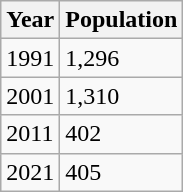<table class=wikitable>
<tr>
<th>Year</th>
<th>Population</th>
</tr>
<tr>
<td>1991</td>
<td>1,296</td>
</tr>
<tr>
<td>2001</td>
<td>1,310</td>
</tr>
<tr>
<td>2011</td>
<td>402</td>
</tr>
<tr>
<td>2021</td>
<td>405</td>
</tr>
</table>
